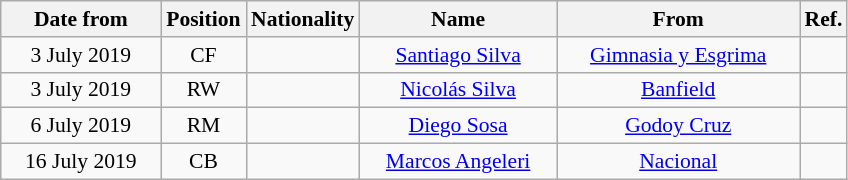<table class="wikitable" style="text-align:center; font-size:90%; ">
<tr>
<th style="background:#; color:#; width:100px;">Date from</th>
<th style="background:#; color:#; width:50px;">Position</th>
<th style="background:#; color:#; width:50px;">Nationality</th>
<th style="background:#; color:#; width:125px;">Name</th>
<th style="background:#; color:#; width:155px;">From</th>
<th style="background:#; color:#; width:25px;">Ref.</th>
</tr>
<tr>
<td>3 July 2019</td>
<td>CF</td>
<td></td>
<td><a href='#'>Santiago Silva</a></td>
<td> <a href='#'>Gimnasia y Esgrima</a></td>
<td></td>
</tr>
<tr>
<td>3 July 2019</td>
<td>RW</td>
<td></td>
<td><a href='#'>Nicolás Silva</a></td>
<td> <a href='#'>Banfield</a></td>
<td></td>
</tr>
<tr>
<td>6 July 2019</td>
<td>RM</td>
<td></td>
<td><a href='#'>Diego Sosa</a></td>
<td> <a href='#'>Godoy Cruz</a></td>
<td></td>
</tr>
<tr>
<td>16 July 2019</td>
<td>CB</td>
<td></td>
<td><a href='#'>Marcos Angeleri</a></td>
<td> <a href='#'>Nacional</a></td>
<td></td>
</tr>
</table>
